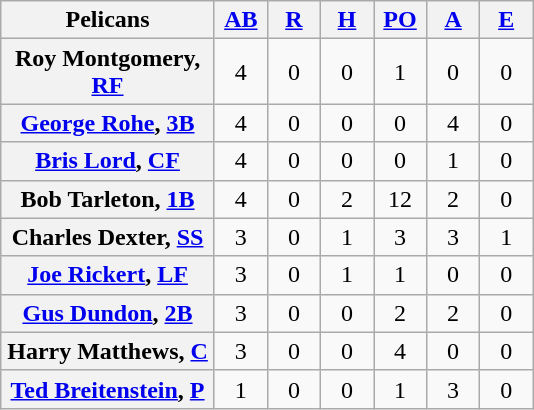<table class="wikitable plainrowheaders" border="2" style="text-align:center">
<tr>
<th scope="col" col width="135px">Pelicans</th>
<th scope="col" col width="28px"><a href='#'>AB</a></th>
<th scope="col" col width="28px"><a href='#'>R</a></th>
<th scope="col" col width="28px"><a href='#'>H</a></th>
<th scope="col" col width="28px"><a href='#'>PO</a></th>
<th scope="col" col width="28px"><a href='#'>A</a></th>
<th scope="col" col width="28px"><a href='#'>E</a></th>
</tr>
<tr>
<th scope="row">Roy Montgomery, <a href='#'>RF</a></th>
<td>4</td>
<td>0</td>
<td>0</td>
<td>1</td>
<td>0</td>
<td>0</td>
</tr>
<tr>
<th scope="row"><a href='#'>George Rohe</a>, <a href='#'>3B</a></th>
<td>4</td>
<td>0</td>
<td>0</td>
<td>0</td>
<td>4</td>
<td>0</td>
</tr>
<tr>
<th scope="row"><a href='#'>Bris Lord</a>, <a href='#'>CF</a></th>
<td>4</td>
<td>0</td>
<td>0</td>
<td>0</td>
<td>1</td>
<td>0</td>
</tr>
<tr>
<th scope="row">Bob Tarleton, <a href='#'>1B</a></th>
<td>4</td>
<td>0</td>
<td>2</td>
<td>12</td>
<td>2</td>
<td>0</td>
</tr>
<tr>
<th scope="row">Charles Dexter, <a href='#'>SS</a></th>
<td>3</td>
<td>0</td>
<td>1</td>
<td>3</td>
<td>3</td>
<td>1</td>
</tr>
<tr>
<th scope="row"><a href='#'>Joe Rickert</a>, <a href='#'>LF</a></th>
<td>3</td>
<td>0</td>
<td>1</td>
<td>1</td>
<td>0</td>
<td>0</td>
</tr>
<tr>
<th scope="row"><a href='#'>Gus Dundon</a>, <a href='#'>2B</a></th>
<td>3</td>
<td>0</td>
<td>0</td>
<td>2</td>
<td>2</td>
<td>0</td>
</tr>
<tr>
<th scope="row">Harry Matthews, <a href='#'>C</a></th>
<td>3</td>
<td>0</td>
<td>0</td>
<td>4</td>
<td>0</td>
<td>0</td>
</tr>
<tr>
<th scope="row"><a href='#'>Ted Breitenstein</a>, <a href='#'>P</a></th>
<td>1</td>
<td>0</td>
<td>0</td>
<td>1</td>
<td>3</td>
<td>0</td>
</tr>
</table>
